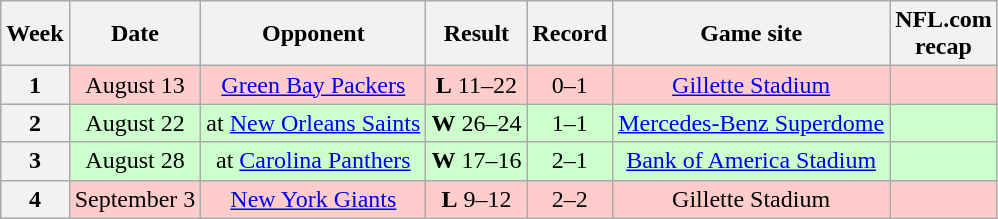<table class="wikitable" style="text-align:center">
<tr>
<th>Week</th>
<th>Date</th>
<th>Opponent</th>
<th>Result</th>
<th>Record</th>
<th>Game site</th>
<th>NFL.com<br>recap</th>
</tr>
<tr style="background:#fcc">
<th>1</th>
<td>August 13</td>
<td><a href='#'>Green Bay Packers</a></td>
<td><strong>L</strong> 11–22</td>
<td>0–1</td>
<td><a href='#'>Gillette Stadium</a></td>
<td></td>
</tr>
<tr style="background:#cfc">
<th>2</th>
<td>August 22</td>
<td>at <a href='#'>New Orleans Saints</a></td>
<td><strong>W</strong> 26–24</td>
<td>1–1</td>
<td><a href='#'>Mercedes-Benz Superdome</a></td>
<td></td>
</tr>
<tr style="background:#cfc">
<th>3</th>
<td>August 28</td>
<td>at <a href='#'>Carolina Panthers</a></td>
<td><strong>W</strong> 17–16</td>
<td>2–1</td>
<td><a href='#'>Bank of America Stadium</a></td>
<td></td>
</tr>
<tr style="background:#fcc">
<th>4</th>
<td>September 3</td>
<td><a href='#'>New York Giants</a></td>
<td><strong>L</strong> 9–12</td>
<td>2–2</td>
<td>Gillette Stadium</td>
<td></td>
</tr>
</table>
